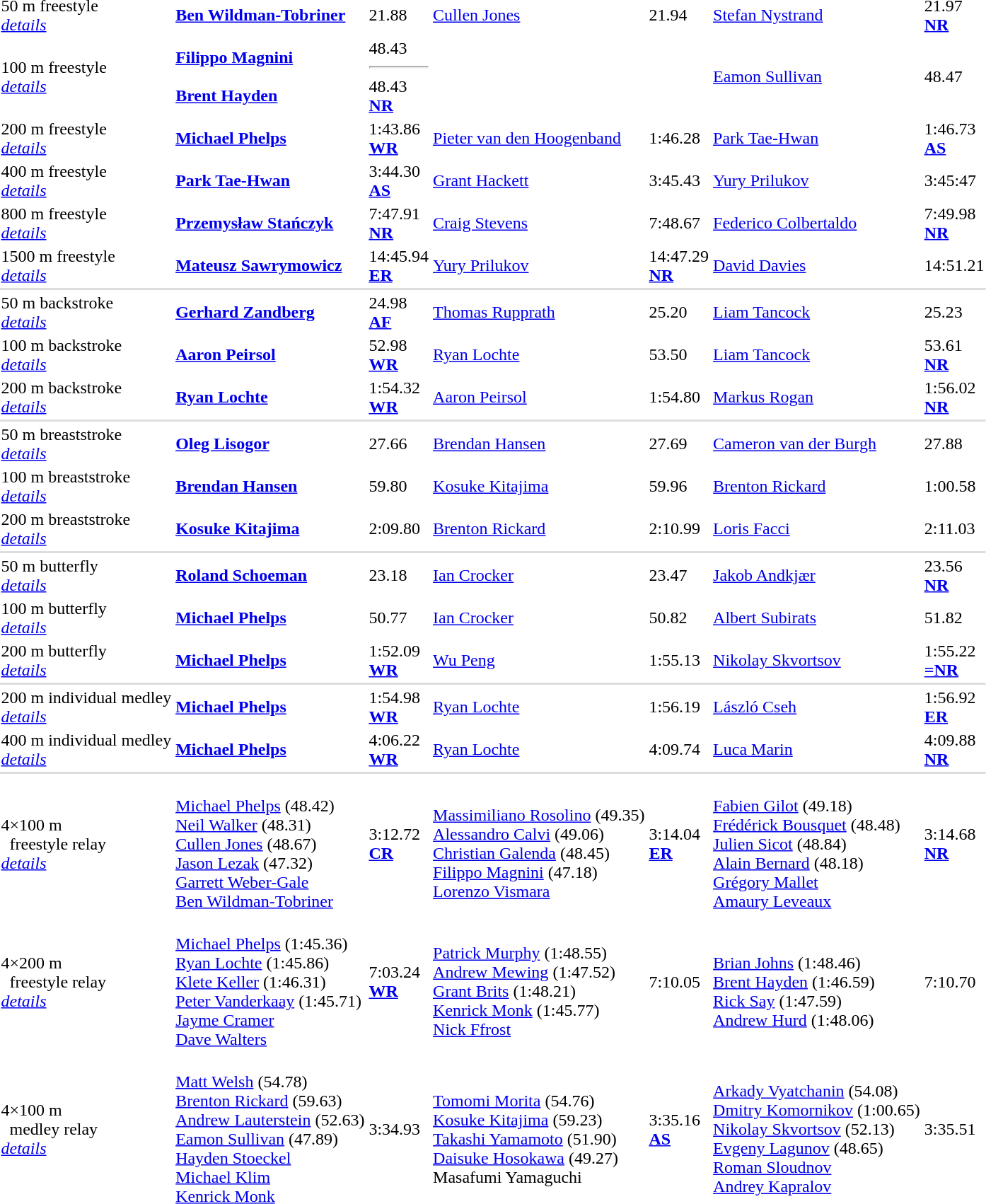<table>
<tr>
<td>50 m freestyle<br><em><a href='#'>details</a></em></td>
<td><strong><a href='#'>Ben Wildman-Tobriner</a></strong><br><small></small></td>
<td>21.88</td>
<td><a href='#'>Cullen Jones</a><br><small></small></td>
<td>21.94</td>
<td><a href='#'>Stefan Nystrand</a><br><small></small></td>
<td>21.97<br><strong><a href='#'>NR</a></strong></td>
</tr>
<tr>
<td>100 m freestyle<br><em><a href='#'>details</a></em></td>
<td><strong><a href='#'>Filippo Magnini</a></strong><br><small></small><br><strong><a href='#'>Brent Hayden</a></strong><br><small></small></td>
<td>48.43<hr>48.43<br><strong><a href='#'>NR</a></strong></td>
<td></td>
<td></td>
<td><a href='#'>Eamon Sullivan</a><br><small></small></td>
<td>48.47</td>
</tr>
<tr>
<td>200 m freestyle<br><em><a href='#'>details</a></em></td>
<td><strong><a href='#'>Michael Phelps</a></strong><br><small></small></td>
<td>1:43.86<br><strong><a href='#'>WR</a></strong></td>
<td><a href='#'>Pieter van den Hoogenband</a><br><small></small></td>
<td>1:46.28</td>
<td><a href='#'>Park Tae-Hwan</a><br><small></small></td>
<td>1:46.73<br><strong><a href='#'>AS</a></strong></td>
</tr>
<tr>
<td>400 m freestyle <br><em><a href='#'>details</a></em></td>
<td><strong><a href='#'>Park Tae-Hwan</a></strong><br><small></small></td>
<td>3:44.30<br><strong><a href='#'>AS</a></strong></td>
<td><a href='#'>Grant Hackett</a><br><small></small></td>
<td>3:45.43</td>
<td><a href='#'>Yury Prilukov</a><br><small></small></td>
<td>3:45:47</td>
</tr>
<tr>
<td>800 m freestyle <br><em><a href='#'>details</a></em></td>
<td><strong><a href='#'>Przemysław Stańczyk</a></strong><br><small></small></td>
<td>7:47.91<br><strong><a href='#'>NR</a></strong></td>
<td><a href='#'>Craig Stevens</a><br><small></small></td>
<td>7:48.67</td>
<td><a href='#'>Federico Colbertaldo</a><br><small></small></td>
<td>7:49.98<br><strong><a href='#'>NR</a></strong></td>
</tr>
<tr>
<td>1500 m freestyle<br><em><a href='#'>details</a></em></td>
<td><strong><a href='#'>Mateusz Sawrymowicz</a></strong><br><small></small></td>
<td>14:45.94<br><strong><a href='#'>ER</a></strong></td>
<td><a href='#'>Yury Prilukov</a><br><small></small></td>
<td>14:47.29<br><strong><a href='#'>NR</a></strong></td>
<td><a href='#'>David Davies</a><br><small></small></td>
<td>14:51.21</td>
</tr>
<tr bgcolor=#DDDDDD>
<td colspan=7></td>
</tr>
<tr>
<td>50 m backstroke <br><em><a href='#'>details</a></em></td>
<td><strong><a href='#'>Gerhard Zandberg</a></strong><br><small></small></td>
<td>24.98<br><strong><a href='#'>AF</a></strong></td>
<td><a href='#'>Thomas Rupprath</a><br><small></small></td>
<td>25.20</td>
<td><a href='#'>Liam Tancock</a><br><small></small></td>
<td>25.23</td>
</tr>
<tr>
<td>100 m backstroke <br><em><a href='#'>details</a></em></td>
<td><strong><a href='#'>Aaron Peirsol</a></strong><br><small></small></td>
<td>52.98<br><strong><a href='#'>WR</a></strong></td>
<td><a href='#'>Ryan Lochte</a><br><small></small></td>
<td>53.50</td>
<td><a href='#'>Liam Tancock</a><br><small></small></td>
<td>53.61<br><strong><a href='#'>NR</a></strong></td>
</tr>
<tr>
<td>200 m backstroke<br><em><a href='#'>details</a></em></td>
<td><strong><a href='#'>Ryan Lochte</a></strong><br><small></small></td>
<td>1:54.32<br><strong><a href='#'>WR</a></strong></td>
<td><a href='#'>Aaron Peirsol</a><br><small></small></td>
<td>1:54.80</td>
<td><a href='#'>Markus Rogan</a><br><small></small></td>
<td>1:56.02<br><strong><a href='#'>NR</a></strong></td>
</tr>
<tr bgcolor=#DDDDDD>
<td colspan=7></td>
</tr>
<tr>
<td>50 m breaststroke<br><em><a href='#'>details</a></em></td>
<td><strong><a href='#'>Oleg Lisogor</a></strong><br><small></small></td>
<td>27.66</td>
<td><a href='#'>Brendan Hansen</a><br><small></small></td>
<td>27.69</td>
<td><a href='#'>Cameron van der Burgh</a><br><small></small></td>
<td>27.88</td>
</tr>
<tr>
<td>100 m breaststroke<br><em><a href='#'>details</a></em></td>
<td><strong><a href='#'>Brendan Hansen</a></strong><br><small></small></td>
<td>59.80</td>
<td><a href='#'>Kosuke Kitajima</a><br><small></small></td>
<td>59.96</td>
<td><a href='#'>Brenton Rickard</a><br><small></small></td>
<td>1:00.58</td>
</tr>
<tr>
<td>200 m breaststroke<br><em><a href='#'>details</a></em></td>
<td><strong><a href='#'>Kosuke Kitajima</a></strong><br><small></small></td>
<td>2:09.80</td>
<td><a href='#'>Brenton Rickard</a><br><small></small></td>
<td>2:10.99</td>
<td><a href='#'>Loris Facci</a><br><small></small></td>
<td>2:11.03</td>
</tr>
<tr bgcolor=#DDDDDD>
<td colspan=7></td>
</tr>
<tr>
<td>50 m butterfly<br><em><a href='#'>details</a></em></td>
<td><strong><a href='#'>Roland Schoeman</a></strong><br><small></small></td>
<td>23.18</td>
<td><a href='#'>Ian Crocker</a><br><small></small></td>
<td>23.47</td>
<td><a href='#'>Jakob Andkjær</a><br><small></small></td>
<td>23.56<br><strong><a href='#'>NR</a></strong></td>
</tr>
<tr>
<td>100 m butterfly<br><em><a href='#'>details</a></em></td>
<td><strong><a href='#'>Michael Phelps</a></strong><br><small></small></td>
<td>50.77</td>
<td><a href='#'>Ian Crocker</a><br><small></small></td>
<td>50.82</td>
<td><a href='#'>Albert Subirats</a><br><small></small></td>
<td>51.82</td>
</tr>
<tr>
<td>200 m butterfly<br><em><a href='#'>details</a></em></td>
<td><strong><a href='#'>Michael Phelps</a></strong><br><small></small></td>
<td>1:52.09<br><strong><a href='#'>WR</a></strong></td>
<td><a href='#'>Wu Peng</a><br><small></small></td>
<td>1:55.13</td>
<td><a href='#'>Nikolay Skvortsov</a><br><small></small></td>
<td>1:55.22<br><strong><a href='#'>=NR</a></strong></td>
</tr>
<tr bgcolor=#DDDDDD>
<td colspan=7></td>
</tr>
<tr>
<td>200 m individual medley<br><em><a href='#'>details</a></em></td>
<td><strong><a href='#'>Michael Phelps</a></strong><br><small></small></td>
<td>1:54.98<br><strong><a href='#'>WR</a></strong></td>
<td><a href='#'>Ryan Lochte</a><br><small></small></td>
<td>1:56.19</td>
<td><a href='#'>László Cseh</a><br><small></small></td>
<td>1:56.92<br><strong><a href='#'>ER</a></strong></td>
</tr>
<tr>
<td>400 m individual medley<br><em><a href='#'>details</a></em></td>
<td><strong><a href='#'>Michael Phelps</a></strong><br><small></small></td>
<td>4:06.22<br><strong><a href='#'>WR</a></strong></td>
<td><a href='#'>Ryan Lochte</a><br><small></small></td>
<td>4:09.74</td>
<td><a href='#'>Luca Marin</a><br><small></small></td>
<td>4:09.88<br><strong><a href='#'>NR</a></strong></td>
</tr>
<tr bgcolor=#DDDDDD>
<td colspan=7></td>
</tr>
<tr>
<td>4×100 m<br>  freestyle relay<br><em><a href='#'>details</a></em></td>
<td><strong></strong><br><a href='#'>Michael Phelps</a> (48.42)<br><a href='#'>Neil Walker</a> (48.31)<br><a href='#'>Cullen Jones</a> (48.67)<br><a href='#'>Jason Lezak</a> (47.32)<br><a href='#'>Garrett Weber-Gale</a><br><a href='#'>Ben Wildman-Tobriner</a></td>
<td>3:12.72<br><strong><a href='#'>CR</a></strong></td>
<td><br><a href='#'>Massimiliano Rosolino</a> (49.35)<br><a href='#'>Alessandro Calvi</a> (49.06)<br><a href='#'>Christian Galenda</a> (48.45)<br><a href='#'>Filippo Magnini</a> (47.18) <br><a href='#'>Lorenzo Vismara</a></td>
<td>3:14.04<br><strong><a href='#'>ER</a></strong></td>
<td><br><a href='#'>Fabien Gilot</a> (49.18)<br><a href='#'>Frédérick Bousquet</a> (48.48)<br><a href='#'>Julien Sicot</a> (48.84)<br><a href='#'>Alain Bernard</a> (48.18)<br><a href='#'>Grégory Mallet</a><br><a href='#'>Amaury Leveaux</a></td>
<td>3:14.68<br><strong><a href='#'>NR</a></strong></td>
</tr>
<tr>
<td>4×200 m <br>  freestyle relay<br><em><a href='#'>details</a></em></td>
<td><strong></strong><br><a href='#'>Michael Phelps</a> (1:45.36)<br><a href='#'>Ryan Lochte</a> (1:45.86)<br><a href='#'>Klete Keller</a> (1:46.31)<br><a href='#'>Peter Vanderkaay</a> (1:45.71)<br><a href='#'>Jayme Cramer</a><br><a href='#'>Dave Walters</a></td>
<td>7:03.24<br><strong><a href='#'>WR</a></strong></td>
<td><br><a href='#'>Patrick Murphy</a> (1:48.55)<br><a href='#'>Andrew Mewing</a> (1:47.52)<br><a href='#'>Grant Brits</a> (1:48.21)<br><a href='#'>Kenrick Monk</a> (1:45.77)<br><a href='#'>Nick Ffrost</a></td>
<td>7:10.05</td>
<td><br><a href='#'>Brian Johns</a> (1:48.46)<br><a href='#'>Brent Hayden</a> (1:46.59)<br><a href='#'>Rick Say</a> (1:47.59)<br><a href='#'>Andrew Hurd</a> (1:48.06)</td>
<td>7:10.70</td>
</tr>
<tr>
<td>4×100 m <br>   medley relay <br><em><a href='#'>details</a></em></td>
<td><strong></strong><br><a href='#'>Matt Welsh</a> (54.78)<br><a href='#'>Brenton Rickard</a> (59.63)<br><a href='#'>Andrew Lauterstein</a> (52.63)<br><a href='#'>Eamon Sullivan</a> (47.89)<br><a href='#'>Hayden Stoeckel</a><br><a href='#'>Michael Klim</a><br><a href='#'>Kenrick Monk</a></td>
<td>3:34.93</td>
<td><br><a href='#'>Tomomi Morita</a> (54.76)<br><a href='#'>Kosuke Kitajima</a> (59.23)<br><a href='#'>Takashi Yamamoto</a> (51.90)<br><a href='#'>Daisuke Hosokawa</a> (49.27)<br>Masafumi Yamaguchi</td>
<td>3:35.16<br><strong><a href='#'>AS</a></strong></td>
<td><br><a href='#'>Arkady Vyatchanin</a> (54.08)<br><a href='#'>Dmitry Komornikov</a> (1:00.65)<br><a href='#'>Nikolay Skvortsov</a> (52.13)<br><a href='#'>Evgeny Lagunov</a> (48.65)<br><a href='#'>Roman Sloudnov</a><br><a href='#'>Andrey Kapralov</a></td>
<td>3:35.51</td>
</tr>
<tr>
</tr>
</table>
